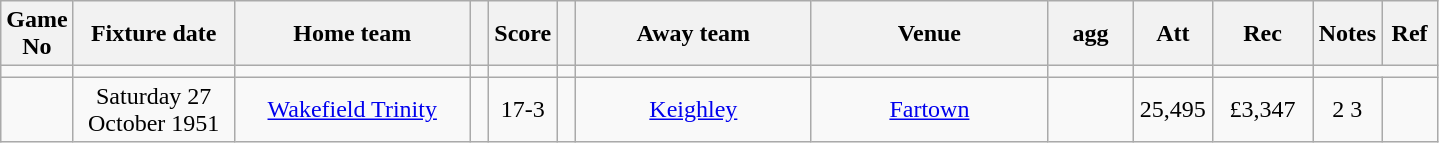<table class="wikitable" style="text-align:center;">
<tr>
<th width=20 abbr="No">Game No</th>
<th width=100 abbr="Date">Fixture date</th>
<th width=150 abbr="Home team">Home team</th>
<th width=5 abbr="space"></th>
<th width=20 abbr="Score">Score</th>
<th width=5 abbr="space"></th>
<th width=150 abbr="Away team">Away team</th>
<th width=150 abbr="Venue">Venue</th>
<th width=50 abbr="agg">agg</th>
<th width=45 abbr="Att">Att</th>
<th width=60 abbr="Rec">Rec</th>
<th width=20 abbr="Notes">Notes</th>
<th width=30 abbr="Ref">Ref</th>
</tr>
<tr>
<td></td>
<td></td>
<td></td>
<td></td>
<td></td>
<td></td>
<td></td>
<td></td>
<td></td>
<td></td>
<td></td>
</tr>
<tr>
<td></td>
<td>Saturday 27 October 1951</td>
<td><a href='#'>Wakefield Trinity</a></td>
<td></td>
<td>17-3</td>
<td></td>
<td><a href='#'>Keighley</a></td>
<td><a href='#'>Fartown</a></td>
<td></td>
<td>25,495</td>
<td>£3,347</td>
<td>2 3</td>
<td></td>
</tr>
</table>
